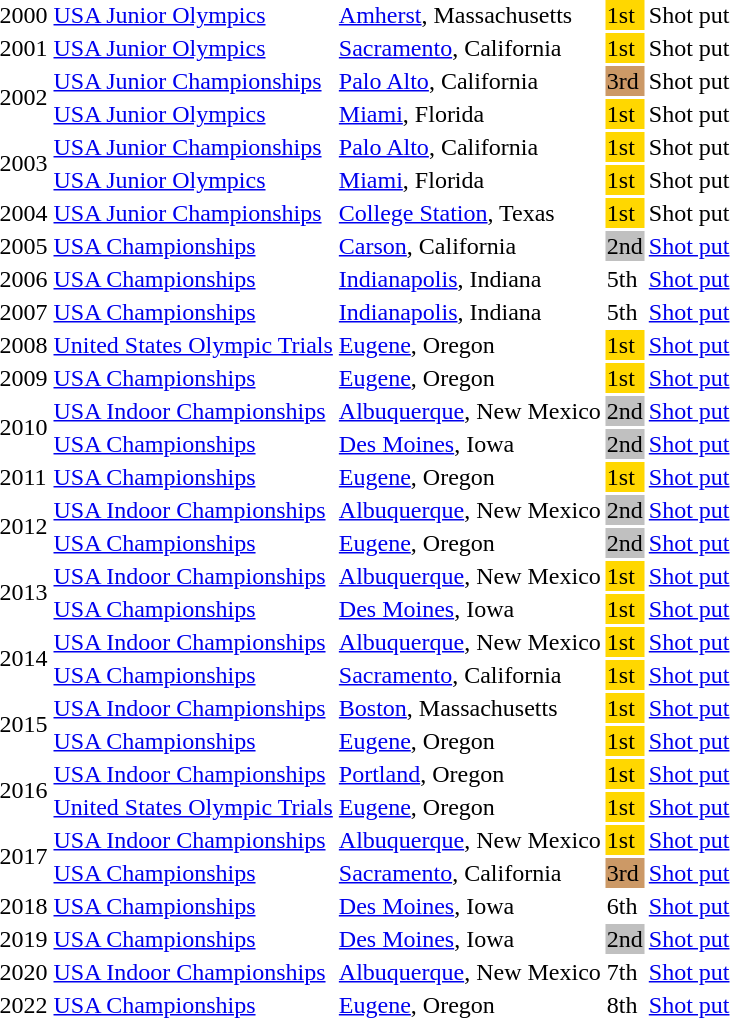<table>
<tr>
<td>2000</td>
<td><a href='#'>USA Junior Olympics</a></td>
<td><a href='#'>Amherst</a>, Massachusetts</td>
<td bgcolor=gold>1st</td>
<td>Shot put</td>
<td></td>
<td></td>
</tr>
<tr>
<td>2001</td>
<td><a href='#'>USA Junior Olympics</a></td>
<td><a href='#'>Sacramento</a>, California</td>
<td bgcolor=gold>1st</td>
<td>Shot put</td>
<td></td>
<td></td>
</tr>
<tr>
<td rowspan=2>2002</td>
<td><a href='#'>USA Junior Championships</a></td>
<td><a href='#'>Palo Alto</a>, California</td>
<td bgcolor=cc9966>3rd</td>
<td>Shot put</td>
<td></td>
<td></td>
</tr>
<tr>
<td><a href='#'>USA Junior Olympics</a></td>
<td><a href='#'>Miami</a>, Florida</td>
<td bgcolor=gold>1st</td>
<td>Shot put</td>
<td></td>
<td></td>
</tr>
<tr>
<td rowspan=2>2003</td>
<td><a href='#'>USA Junior Championships</a></td>
<td><a href='#'>Palo Alto</a>, California</td>
<td bgcolor=gold>1st</td>
<td>Shot put</td>
<td></td>
<td></td>
</tr>
<tr>
<td><a href='#'>USA Junior Olympics</a></td>
<td><a href='#'>Miami</a>, Florida</td>
<td bgcolor=gold>1st</td>
<td>Shot put</td>
<td></td>
<td></td>
</tr>
<tr>
<td>2004</td>
<td><a href='#'>USA Junior Championships</a></td>
<td><a href='#'>College Station</a>, Texas</td>
<td bgcolor=gold>1st</td>
<td>Shot put</td>
<td></td>
<td></td>
</tr>
<tr>
<td>2005</td>
<td><a href='#'>USA Championships</a></td>
<td><a href='#'>Carson</a>, California</td>
<td bgcolor=silver>2nd</td>
<td><a href='#'>Shot put</a></td>
<td></td>
<td></td>
</tr>
<tr>
<td>2006</td>
<td><a href='#'>USA Championships</a></td>
<td><a href='#'>Indianapolis</a>, Indiana</td>
<td>5th</td>
<td><a href='#'>Shot put</a></td>
<td></td>
<td></td>
</tr>
<tr>
<td>2007</td>
<td><a href='#'>USA Championships</a></td>
<td><a href='#'>Indianapolis</a>, Indiana</td>
<td>5th</td>
<td><a href='#'>Shot put</a></td>
<td></td>
<td></td>
</tr>
<tr>
<td>2008</td>
<td><a href='#'>United States Olympic Trials</a></td>
<td><a href='#'>Eugene</a>, Oregon</td>
<td bgcolor=gold>1st</td>
<td><a href='#'>Shot put</a></td>
<td></td>
<td></td>
</tr>
<tr>
<td>2009</td>
<td><a href='#'>USA Championships</a></td>
<td><a href='#'>Eugene</a>, Oregon</td>
<td bgcolor=gold>1st</td>
<td><a href='#'>Shot put</a></td>
<td></td>
<td></td>
</tr>
<tr>
<td rowspan=2>2010</td>
<td><a href='#'>USA Indoor Championships</a></td>
<td><a href='#'>Albuquerque</a>, New Mexico</td>
<td bgcolor=silver>2nd</td>
<td><a href='#'>Shot put</a></td>
<td></td>
<td></td>
</tr>
<tr>
<td><a href='#'>USA Championships</a></td>
<td><a href='#'>Des Moines</a>, Iowa</td>
<td bgcolor=silver>2nd</td>
<td><a href='#'>Shot put</a></td>
<td></td>
<td></td>
</tr>
<tr>
<td>2011</td>
<td><a href='#'>USA Championships</a></td>
<td><a href='#'>Eugene</a>, Oregon</td>
<td bgcolor=gold>1st</td>
<td><a href='#'>Shot put</a></td>
<td></td>
<td></td>
</tr>
<tr>
<td rowspan=2>2012</td>
<td><a href='#'>USA Indoor Championships</a></td>
<td><a href='#'>Albuquerque</a>, New Mexico</td>
<td bgcolor=silver>2nd</td>
<td><a href='#'>Shot put</a></td>
<td></td>
<td></td>
</tr>
<tr>
<td><a href='#'>USA Championships</a></td>
<td><a href='#'>Eugene</a>, Oregon</td>
<td bgcolor=silver>2nd</td>
<td><a href='#'>Shot put</a></td>
<td></td>
<td></td>
</tr>
<tr>
<td rowspan=2>2013</td>
<td><a href='#'>USA Indoor Championships</a></td>
<td><a href='#'>Albuquerque</a>, New Mexico</td>
<td bgcolor=gold>1st</td>
<td><a href='#'>Shot put</a></td>
<td></td>
<td></td>
</tr>
<tr>
<td><a href='#'>USA Championships</a></td>
<td><a href='#'>Des Moines</a>, Iowa</td>
<td bgcolor=gold>1st</td>
<td><a href='#'>Shot put</a></td>
<td></td>
<td></td>
</tr>
<tr>
<td rowspan=2>2014</td>
<td><a href='#'>USA Indoor Championships</a></td>
<td><a href='#'>Albuquerque</a>, New Mexico</td>
<td bgcolor=gold>1st</td>
<td><a href='#'>Shot put</a></td>
<td></td>
<td></td>
</tr>
<tr>
<td><a href='#'>USA Championships</a></td>
<td><a href='#'>Sacramento</a>, California</td>
<td bgcolor=gold>1st</td>
<td><a href='#'>Shot put</a></td>
<td></td>
<td></td>
</tr>
<tr>
<td rowspan=2>2015</td>
<td><a href='#'>USA Indoor Championships</a></td>
<td><a href='#'>Boston</a>, Massachusetts</td>
<td bgcolor=gold>1st</td>
<td><a href='#'>Shot put</a></td>
<td></td>
<td></td>
</tr>
<tr>
<td><a href='#'>USA Championships</a></td>
<td><a href='#'>Eugene</a>, Oregon</td>
<td bgcolor=gold>1st</td>
<td><a href='#'>Shot put</a></td>
<td></td>
<td></td>
</tr>
<tr>
<td rowspan=2>2016</td>
<td><a href='#'>USA Indoor Championships</a></td>
<td><a href='#'>Portland</a>, Oregon</td>
<td bgcolor=gold>1st</td>
<td><a href='#'>Shot put</a></td>
<td></td>
<td></td>
</tr>
<tr>
<td><a href='#'>United States Olympic Trials</a></td>
<td><a href='#'>Eugene</a>, Oregon</td>
<td bgcolor=gold>1st</td>
<td><a href='#'>Shot put</a></td>
<td></td>
<td></td>
</tr>
<tr>
<td rowspan=2>2017</td>
<td><a href='#'>USA Indoor Championships</a></td>
<td><a href='#'>Albuquerque</a>, New Mexico</td>
<td bgcolor=gold>1st</td>
<td><a href='#'>Shot put</a></td>
<td></td>
<td></td>
</tr>
<tr>
<td><a href='#'>USA Championships</a></td>
<td><a href='#'>Sacramento</a>, California</td>
<td bgcolor=cc9966>3rd</td>
<td><a href='#'>Shot put</a></td>
<td></td>
<td></td>
</tr>
<tr>
<td>2018</td>
<td><a href='#'>USA Championships</a></td>
<td><a href='#'>Des Moines</a>, Iowa</td>
<td>6th</td>
<td><a href='#'>Shot put</a></td>
<td></td>
<td></td>
</tr>
<tr>
<td>2019</td>
<td><a href='#'>USA Championships</a></td>
<td><a href='#'>Des Moines</a>, Iowa</td>
<td bgcolor=silver>2nd</td>
<td><a href='#'>Shot put</a></td>
<td></td>
<td></td>
</tr>
<tr>
<td>2020</td>
<td><a href='#'>USA Indoor Championships</a></td>
<td><a href='#'>Albuquerque</a>, New Mexico</td>
<td>7th</td>
<td><a href='#'>Shot put</a></td>
<td></td>
<td></td>
</tr>
<tr>
<td>2022</td>
<td><a href='#'>USA Championships</a></td>
<td><a href='#'>Eugene</a>, Oregon</td>
<td>8th</td>
<td><a href='#'>Shot put</a></td>
<td></td>
<td></td>
</tr>
<tr>
</tr>
</table>
